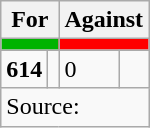<table class=wikitable style=text-align:right->
<tr>
<th colspan=2>For</th>
<th colspan=2>Against</th>
</tr>
<tr>
<th colspan=2 style="background-color: #00b300"></th>
<th colspan=2 style="background-color: #ff0000"></th>
</tr>
<tr>
<td><strong>614</strong></td>
<td><strong></strong></td>
<td>0</td>
<td></td>
</tr>
<tr>
<td style="text-align:left;" colspan=8>Source:</td>
</tr>
</table>
